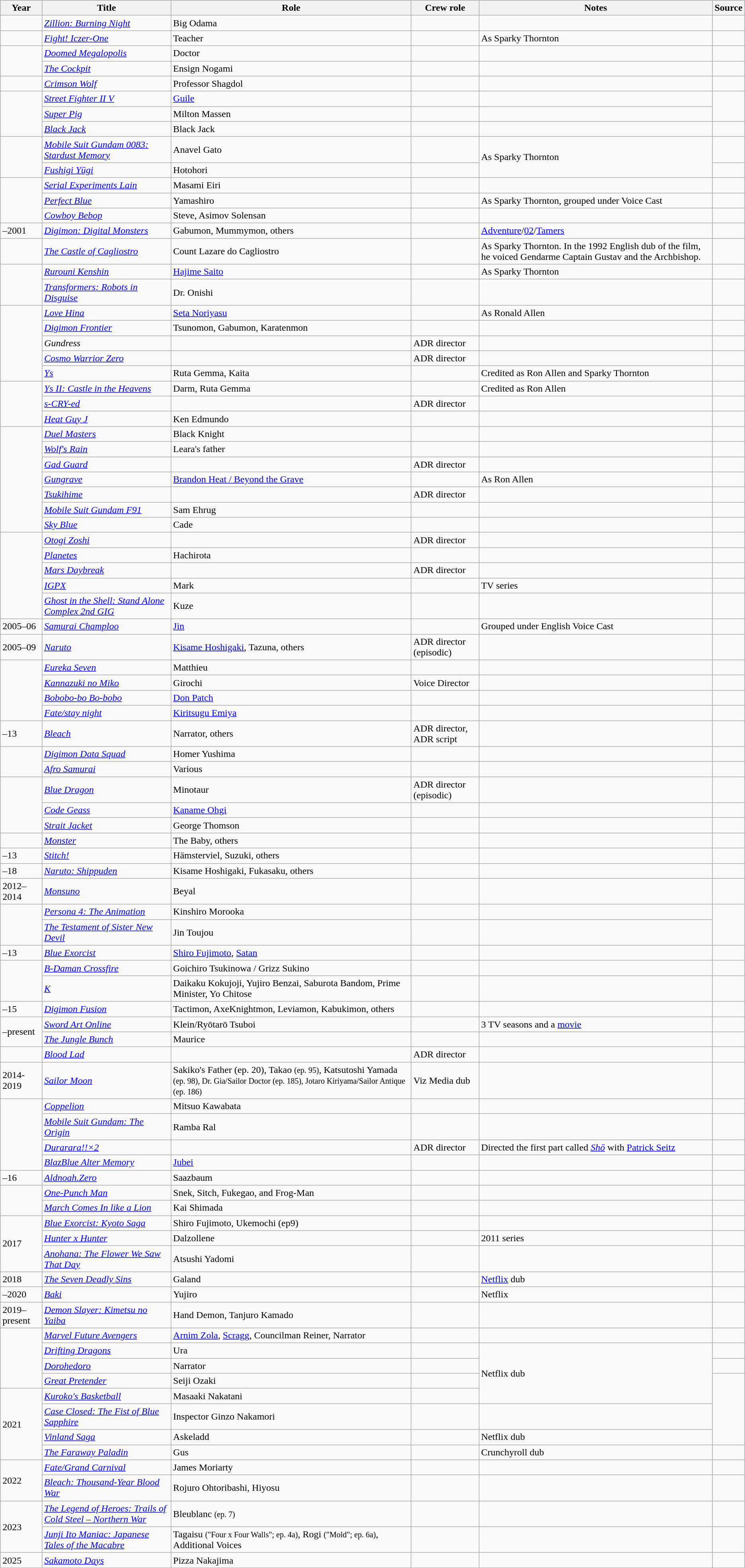<table class="wikitable sortable plainrowheaders" style="min-width:95%">
<tr>
<th>Year</th>
<th>Title</th>
<th>Role</th>
<th>Crew role</th>
<th class="unsortable">Notes</th>
<th class="unsortable">Source</th>
</tr>
<tr>
<td></td>
<td><em><a href='#'>Zillion: Burning Night</a></em></td>
<td>Big Odama</td>
<td></td>
<td></td>
<td></td>
</tr>
<tr>
<td></td>
<td><em><a href='#'>Fight! Iczer-One</a></em></td>
<td>Teacher</td>
<td></td>
<td>As Sparky Thornton</td>
<td></td>
</tr>
<tr>
<td rowspan="2"></td>
<td><em><a href='#'>Doomed Megalopolis</a></em></td>
<td>Doctor</td>
<td></td>
<td></td>
<td></td>
</tr>
<tr>
<td><em><a href='#'>The Cockpit</a></em></td>
<td>Ensign Nogami</td>
<td></td>
<td></td>
<td></td>
</tr>
<tr>
<td></td>
<td><em><a href='#'>Crimson Wolf</a></em></td>
<td>Professor Shagdol</td>
<td></td>
<td></td>
<td></td>
</tr>
<tr>
<td rowspan="3"></td>
<td><em><a href='#'>Street Fighter II V</a></em></td>
<td><a href='#'>Guile</a></td>
<td></td>
<td></td>
<td rowspan="2"></td>
</tr>
<tr>
<td><em><a href='#'>Super Pig</a></em></td>
<td>Milton Massen</td>
<td></td>
<td></td>
</tr>
<tr>
<td><em><a href='#'>Black Jack</a></em></td>
<td>Black Jack</td>
<td></td>
<td></td>
<td></td>
</tr>
<tr>
<td rowspan="2"></td>
<td><em><a href='#'>Mobile Suit Gundam 0083: Stardust Memory</a></em></td>
<td>Anavel Gato</td>
<td></td>
<td rowspan="2">As Sparky Thornton</td>
<td></td>
</tr>
<tr>
<td><em><a href='#'>Fushigi Yūgi</a></em></td>
<td>Hotohori</td>
<td></td>
<td></td>
</tr>
<tr>
<td rowspan="3"></td>
<td><em><a href='#'>Serial Experiments Lain</a></em></td>
<td>Masami Eiri</td>
<td></td>
<td></td>
<td></td>
</tr>
<tr>
<td><em><a href='#'>Perfect Blue</a></em></td>
<td>Yamashiro</td>
<td></td>
<td>As Sparky Thornton, grouped under Voice Cast</td>
<td></td>
</tr>
<tr>
<td><em><a href='#'>Cowboy Bebop</a></em></td>
<td>Steve, Asimov Solensan</td>
<td></td>
<td></td>
<td><br></td>
</tr>
<tr>
<td>–2001</td>
<td><em><a href='#'>Digimon: Digital Monsters</a></em></td>
<td>Gabumon, Mummymon, others</td>
<td></td>
<td><a href='#'>Adventure</a>/<a href='#'>02</a>/<a href='#'>Tamers</a></td>
<td></td>
</tr>
<tr>
<td></td>
<td><em><a href='#'>The Castle of Cagliostro</a></em></td>
<td>Count Lazare do Cagliostro</td>
<td></td>
<td>As Sparky Thornton. In the 1992 English dub of the film, he voiced Gendarme Captain Gustav and the Archbishop.</td>
<td></td>
</tr>
<tr>
<td rowspan="2"></td>
<td><em><a href='#'>Rurouni Kenshin</a></em></td>
<td><a href='#'>Hajime Saito</a></td>
<td></td>
<td>As Sparky Thornton</td>
<td></td>
</tr>
<tr>
<td><em><a href='#'>Transformers: Robots in Disguise</a></em></td>
<td>Dr. Onishi</td>
<td></td>
<td></td>
<td></td>
</tr>
<tr>
<td rowspan="5"></td>
<td><em><a href='#'>Love Hina</a></em></td>
<td><a href='#'>Seta Noriyasu</a></td>
<td></td>
<td>As Ronald Allen</td>
<td></td>
</tr>
<tr>
<td><em><a href='#'>Digimon Frontier</a></em></td>
<td>Tsunomon, Gabumon, Karatenmon</td>
<td></td>
<td></td>
<td></td>
</tr>
<tr>
<td><em>Gundress</em></td>
<td></td>
<td>ADR director</td>
<td></td>
<td></td>
</tr>
<tr>
<td><em><a href='#'>Cosmo Warrior Zero</a></em></td>
<td></td>
<td>ADR director</td>
<td></td>
<td></td>
</tr>
<tr>
<td><em><a href='#'>Ys</a></em></td>
<td>Ruta Gemma, Kaita</td>
<td></td>
<td>Credited as Ron Allen and Sparky Thornton</td>
<td></td>
</tr>
<tr>
<td rowspan="3"></td>
<td><em><a href='#'>Ys II: Castle in the Heavens</a></em></td>
<td>Darm, Ruta Gemma</td>
<td></td>
<td>Credited as Ron Allen</td>
<td></td>
</tr>
<tr>
<td><em><a href='#'>s-CRY-ed</a></em></td>
<td></td>
<td>ADR director</td>
<td></td>
<td></td>
</tr>
<tr>
<td><em><a href='#'>Heat Guy J</a></em></td>
<td>Ken Edmundo</td>
<td></td>
<td></td>
<td></td>
</tr>
<tr>
<td rowspan="7"></td>
<td><em><a href='#'>Duel Masters</a></em></td>
<td>Black Knight</td>
<td></td>
<td></td>
<td></td>
</tr>
<tr>
<td><em><a href='#'>Wolf's Rain</a></em></td>
<td>Leara's father</td>
<td></td>
<td></td>
<td></td>
</tr>
<tr>
<td><em><a href='#'>Gad Guard</a></em></td>
<td></td>
<td>ADR director</td>
<td></td>
<td></td>
</tr>
<tr>
<td><em><a href='#'>Gungrave</a></em></td>
<td><a href='#'>Brandon Heat / Beyond the Grave</a></td>
<td></td>
<td>As Ron Allen</td>
<td></td>
</tr>
<tr>
<td><em><a href='#'>Tsukihime</a></em></td>
<td></td>
<td>ADR director</td>
<td></td>
<td></td>
</tr>
<tr>
<td><em><a href='#'>Mobile Suit Gundam F91</a></em></td>
<td>Sam Ehrug</td>
<td></td>
<td></td>
<td></td>
</tr>
<tr>
<td><em><a href='#'>Sky Blue</a></em></td>
<td>Cade</td>
<td></td>
<td></td>
<td></td>
</tr>
<tr>
<td rowspan="5"></td>
<td><em><a href='#'>Otogi Zoshi</a></em></td>
<td></td>
<td>ADR director</td>
<td></td>
<td></td>
</tr>
<tr>
<td><em><a href='#'>Planetes</a></em></td>
<td>Hachirota</td>
<td></td>
<td></td>
<td></td>
</tr>
<tr>
<td><em><a href='#'>Mars Daybreak</a></em></td>
<td></td>
<td>ADR director</td>
<td></td>
<td></td>
</tr>
<tr>
<td><em><a href='#'>IGPX</a></em></td>
<td>Mark</td>
<td></td>
<td>TV series</td>
<td></td>
</tr>
<tr>
<td><em><a href='#'>Ghost in the Shell: Stand Alone Complex 2nd GIG</a></em></td>
<td>Kuze</td>
<td></td>
<td></td>
<td></td>
</tr>
<tr>
<td>2005–06</td>
<td><em><a href='#'>Samurai Champloo</a></em></td>
<td><a href='#'>Jin</a></td>
<td></td>
<td>Grouped under English Voice Cast</td>
<td></td>
</tr>
<tr>
<td>2005–09</td>
<td><em><a href='#'>Naruto</a></em></td>
<td><a href='#'>Kisame Hoshigaki</a>, Tazuna, others</td>
<td>ADR director (episodic)</td>
<td></td>
<td></td>
</tr>
<tr>
<td rowspan="4"></td>
<td><em><a href='#'>Eureka Seven</a></em></td>
<td>Matthieu</td>
<td></td>
<td></td>
<td></td>
</tr>
<tr>
<td><em><a href='#'>Kannazuki no Miko</a></em></td>
<td>Girochi</td>
<td>Voice Director</td>
<td></td>
</tr>
<tr>
<td><em><a href='#'>Bobobo-bo Bo-bobo</a></em></td>
<td><a href='#'>Don Patch</a></td>
<td></td>
<td></td>
<td></td>
</tr>
<tr>
<td><em><a href='#'>Fate/stay night</a></em></td>
<td><a href='#'>Kiritsugu Emiya</a></td>
<td></td>
<td></td>
<td></td>
</tr>
<tr>
<td>–13</td>
<td><em><a href='#'>Bleach</a></em></td>
<td>Narrator, others</td>
<td>ADR director, ADR script</td>
<td></td>
<td></td>
</tr>
<tr>
<td rowspan="2"></td>
<td><em><a href='#'>Digimon Data Squad</a></em></td>
<td>Homer Yushima</td>
<td></td>
<td></td>
<td></td>
</tr>
<tr>
<td><em><a href='#'>Afro Samurai</a></em></td>
<td>Various</td>
<td></td>
<td></td>
<td></td>
</tr>
<tr>
<td rowspan="3"></td>
<td><em><a href='#'>Blue Dragon</a></em></td>
<td>Minotaur</td>
<td>ADR director (episodic)</td>
<td></td>
<td></td>
</tr>
<tr>
<td><em><a href='#'>Code Geass</a></em></td>
<td><a href='#'>Kaname Ohgi</a></td>
<td></td>
<td></td>
<td></td>
</tr>
<tr>
<td><em><a href='#'>Strait Jacket</a></em></td>
<td>George Thomson</td>
<td></td>
<td></td>
<td></td>
</tr>
<tr>
<td></td>
<td><em><a href='#'>Monster</a></em></td>
<td>The Baby, others</td>
<td></td>
<td></td>
<td></td>
</tr>
<tr>
<td>–13</td>
<td><em><a href='#'>Stitch!</a></em></td>
<td>Hämsterviel, Suzuki, others</td>
<td></td>
<td></td>
<td></td>
</tr>
<tr>
<td>–18</td>
<td><em><a href='#'>Naruto: Shippuden</a></em></td>
<td>Kisame Hoshigaki, Fukasaku, others</td>
<td></td>
<td></td>
<td></td>
</tr>
<tr>
<td>2012–2014</td>
<td><em><a href='#'>Monsuno</a></em></td>
<td>Beyal</td>
<td></td>
<td></td>
<td></td>
</tr>
<tr>
<td rowspan="2"></td>
<td><em><a href='#'>Persona 4: The Animation</a></em></td>
<td>Kinshiro Morooka</td>
<td></td>
<td></td>
<td rowspan="2"></td>
</tr>
<tr>
<td><em><a href='#'>The Testament of Sister New Devil</a></em></td>
<td>Jin Toujou</td>
<td></td>
<td></td>
</tr>
<tr>
<td>–13</td>
<td><em><a href='#'>Blue Exorcist</a></em></td>
<td><a href='#'>Shiro Fujimoto</a>, <a href='#'>Satan</a></td>
<td></td>
<td></td>
<td></td>
</tr>
<tr>
<td rowspan="2"></td>
<td><em><a href='#'>B-Daman Crossfire</a></em></td>
<td>Goichiro Tsukinowa / Grizz Sukino</td>
<td></td>
<td></td>
<td></td>
</tr>
<tr>
<td><em><a href='#'>K</a></em></td>
<td>Daikaku Kokujoji, Yujiro Benzai, Saburota Bandom, Prime Minister, Yo Chitose</td>
<td></td>
<td></td>
<td></td>
</tr>
<tr>
<td>–15</td>
<td><em><a href='#'>Digimon Fusion</a></em></td>
<td>Tactimon, AxeKnightmon, Leviamon, Kabukimon, others</td>
<td></td>
<td></td>
<td></td>
</tr>
<tr>
<td rowspan="2">–present</td>
<td><em><a href='#'>Sword Art Online</a></em></td>
<td>Klein/Ryōtarō Tsuboi</td>
<td></td>
<td>3 TV seasons and a <a href='#'>movie</a></td>
<td></td>
</tr>
<tr>
<td><em><a href='#'>The Jungle Bunch</a></em></td>
<td>Maurice</td>
<td></td>
<td></td>
<td></td>
</tr>
<tr>
<td></td>
<td><em><a href='#'>Blood Lad</a></em></td>
<td></td>
<td>ADR director</td>
<td></td>
<td></td>
</tr>
<tr>
<td>2014-2019</td>
<td><em><a href='#'>Sailor Moon</a></em></td>
<td>Sakiko's Father (ep. 20),  Takao <small>(ep. 95)</small>, Katsutoshi Yamada <small>(ep. 98), Dr. Gia/Sailor Doctor (ep. 185), Jotaro Kiriyama/Sailor Antique (ep. 186)</small></td>
<td>Viz Media dub</td>
<td></td>
<td></td>
</tr>
<tr>
<td rowspan="4"></td>
<td><em><a href='#'>Coppelion</a></em></td>
<td>Mitsuo Kawabata</td>
<td></td>
<td></td>
<td></td>
</tr>
<tr>
<td><em><a href='#'>Mobile Suit Gundam: The Origin</a></em></td>
<td>Ramba Ral</td>
<td></td>
<td></td>
<td></td>
</tr>
<tr>
<td><em><a href='#'>Durarara!!×2</a></em></td>
<td></td>
<td>ADR director</td>
<td>Directed the first part called <em><a href='#'>Shō</a></em> with <a href='#'>Patrick Seitz</a></td>
<td></td>
</tr>
<tr>
<td><em><a href='#'>BlazBlue Alter Memory</a></em></td>
<td><a href='#'>Jubei</a></td>
<td></td>
<td></td>
<td></td>
</tr>
<tr>
<td>–16</td>
<td><em><a href='#'>Aldnoah.Zero</a></em></td>
<td>Saazbaum</td>
<td></td>
<td></td>
<td></td>
</tr>
<tr>
<td rowspan="2"></td>
<td><em><a href='#'>One-Punch Man</a></em></td>
<td>Snek, Sitch, Fukegao, and Frog-Man</td>
<td></td>
<td></td>
<td></td>
</tr>
<tr>
<td><em><a href='#'>March Comes In like a Lion</a></em></td>
<td>Kai Shimada</td>
<td></td>
<td></td>
<td></td>
</tr>
<tr>
<td rowspan="3">2017</td>
<td><em><a href='#'>Blue Exorcist: Kyoto Saga</a></em></td>
<td>Shiro Fujimoto, Ukemochi (ep9)</td>
<td></td>
<td></td>
<td></td>
</tr>
<tr>
<td><em><a href='#'>Hunter x Hunter</a></em></td>
<td>Dalzollene</td>
<td></td>
<td>2011 series</td>
<td></td>
</tr>
<tr>
<td><em><a href='#'>Anohana: The Flower We Saw That Day</a></em></td>
<td>Atsushi Yadomi</td>
<td></td>
<td></td>
<td></td>
</tr>
<tr>
<td>2018</td>
<td><a href='#'><em>The Seven Deadly Sins</em></a></td>
<td>Galand</td>
<td></td>
<td><a href='#'>Netflix</a> dub</td>
<td></td>
</tr>
<tr>
<td>–2020</td>
<td><em><a href='#'>Baki</a></em></td>
<td>Yujiro</td>
<td></td>
<td>Netflix </td>
<td></td>
</tr>
<tr>
<td>2019–present</td>
<td><em><a href='#'>Demon Slayer: Kimetsu no Yaiba</a></em></td>
<td>Hand Demon, Tanjuro Kamado</td>
<td></td>
<td></td>
<td></td>
</tr>
<tr>
<td rowspan="4"></td>
<td><em><a href='#'>Marvel Future Avengers</a></em></td>
<td><a href='#'>Arnim Zola</a>, <a href='#'>Scragg</a>, Councilman Reiner, Narrator</td>
<td></td>
<td></td>
<td></td>
</tr>
<tr>
<td><em><a href='#'>Drifting Dragons</a></em></td>
<td>Ura</td>
<td></td>
<td rowspan="4">Netflix dub</td>
<td></td>
</tr>
<tr>
<td><em><a href='#'>Dorohedoro</a></em></td>
<td>Narrator</td>
<td></td>
<td></td>
</tr>
<tr>
<td><em><a href='#'>Great Pretender</a></em></td>
<td>Seiji Ozaki</td>
<td></td>
<td rowspan="4"></td>
</tr>
<tr>
<td rowspan="4">2021</td>
<td><em><a href='#'>Kuroko's Basketball</a></em></td>
<td>Masaaki Nakatani</td>
<td></td>
</tr>
<tr>
<td><em><a href='#'>Case Closed: The Fist of Blue Sapphire</a></em></td>
<td>Inspector Ginzo Nakamori</td>
<td></td>
<td></td>
</tr>
<tr>
<td><em><a href='#'>Vinland Saga</a></em></td>
<td>Askeladd</td>
<td></td>
<td>Netflix dub</td>
</tr>
<tr>
<td><em><a href='#'>The Faraway Paladin</a></em></td>
<td>Gus</td>
<td></td>
<td>Crunchyroll dub</td>
<td></td>
</tr>
<tr>
<td rowspan="2">2022</td>
<td><em><a href='#'>Fate/Grand Carnival</a></em></td>
<td>James Moriarty</td>
<td></td>
<td></td>
<td></td>
</tr>
<tr>
<td><em><a href='#'>Bleach: Thousand-Year Blood War</a></em></td>
<td>Rojuro Ohtoribashi, Hiyosu</td>
<td></td>
<td></td>
<td></td>
</tr>
<tr>
<td rowspan="2">2023</td>
<td><em><a href='#'>The Legend of Heroes: Trails of Cold Steel – Northern War</a></em></td>
<td>Bleublanc <small>(ep. 7)</small></td>
<td></td>
<td></td>
<td></td>
</tr>
<tr>
<td><em><a href='#'>Junji Ito Maniac: Japanese Tales of the Macabre</a></em></td>
<td>Tagaisu <small>("Four x Four Walls"; ep. 4a)</small>, Rogi <small>("Mold"; ep. 6a)</small>, Additional Voices</td>
<td></td>
<td></td>
<td></td>
</tr>
<tr>
<td>2025</td>
<td><em><a href='#'>Sakamoto Days</a></em></td>
<td>Pizza Nakajima</td>
<td></td>
<td></td>
<td></td>
</tr>
</table>
